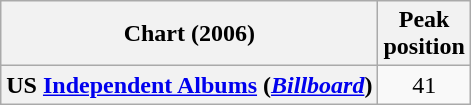<table class="wikitable sortable plainrowheaders" style="text-align:center">
<tr>
<th scope="col">Chart (2006)</th>
<th scope="col">Peak<br>position</th>
</tr>
<tr>
<th scope="row">US <a href='#'>Independent Albums</a> (<em><a href='#'>Billboard</a></em>)</th>
<td>41</td>
</tr>
</table>
